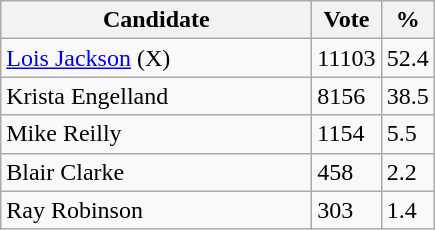<table class="wikitable">
<tr>
<th bgcolor="#DDDDFF" width="200px">Candidate</th>
<th bgcolor="#DDDDFF">Vote</th>
<th bgcolor="#DDDDFF">%</th>
</tr>
<tr>
<td><a href='#'>Lois Jackson</a> (X)</td>
<td>11103</td>
<td>52.4</td>
</tr>
<tr>
<td>Krista Engelland</td>
<td>8156</td>
<td>38.5</td>
</tr>
<tr>
<td>Mike Reilly</td>
<td>1154</td>
<td>5.5</td>
</tr>
<tr>
<td>Blair Clarke</td>
<td>458</td>
<td>2.2</td>
</tr>
<tr>
<td>Ray Robinson</td>
<td>303</td>
<td>1.4</td>
</tr>
</table>
